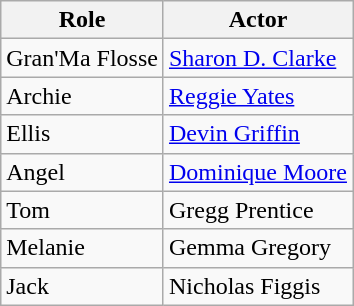<table class="wikitable">
<tr>
<th>Role</th>
<th>Actor</th>
</tr>
<tr>
<td>Gran'Ma Flosse</td>
<td><a href='#'>Sharon D. Clarke</a></td>
</tr>
<tr>
<td>Archie</td>
<td><a href='#'>Reggie Yates</a></td>
</tr>
<tr>
<td>Ellis</td>
<td><a href='#'>Devin Griffin</a></td>
</tr>
<tr>
<td>Angel</td>
<td><a href='#'>Dominique Moore</a></td>
</tr>
<tr>
<td>Tom</td>
<td>Gregg Prentice</td>
</tr>
<tr>
<td>Melanie</td>
<td>Gemma Gregory</td>
</tr>
<tr>
<td>Jack</td>
<td>Nicholas Figgis</td>
</tr>
</table>
